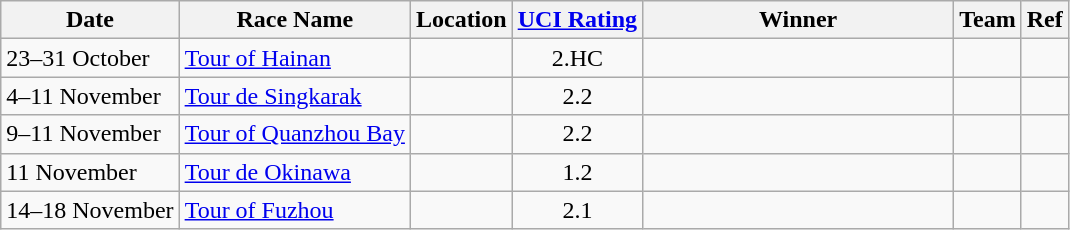<table class="wikitable sortable">
<tr>
<th>Date</th>
<th>Race Name</th>
<th>Location</th>
<th><a href='#'>UCI Rating</a></th>
<th width=200px>Winner</th>
<th>Team</th>
<th>Ref</th>
</tr>
<tr>
<td>23–31 October</td>
<td><a href='#'>Tour of Hainan</a></td>
<td></td>
<td align=center>2.HC</td>
<td></td>
<td></td>
<td align=center></td>
</tr>
<tr>
<td>4–11 November</td>
<td><a href='#'>Tour de Singkarak</a></td>
<td></td>
<td align=center>2.2</td>
<td></td>
<td></td>
<td align=center></td>
</tr>
<tr>
<td>9–11 November</td>
<td><a href='#'>Tour of Quanzhou Bay</a></td>
<td></td>
<td align=center>2.2</td>
<td></td>
<td></td>
<td align=center></td>
</tr>
<tr>
<td>11 November</td>
<td><a href='#'>Tour de Okinawa</a></td>
<td></td>
<td align=center>1.2</td>
<td></td>
<td></td>
<td align=center></td>
</tr>
<tr>
<td>14–18 November</td>
<td><a href='#'>Tour of Fuzhou</a></td>
<td></td>
<td align=center>2.1</td>
<td></td>
<td></td>
<td align=center></td>
</tr>
</table>
